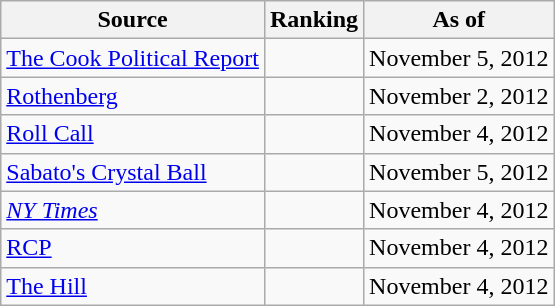<table class="wikitable" style="text-align:center">
<tr>
<th>Source</th>
<th>Ranking</th>
<th>As of</th>
</tr>
<tr>
<td align=left><a href='#'>The Cook Political Report</a></td>
<td></td>
<td>November 5, 2012</td>
</tr>
<tr>
<td align=left><a href='#'>Rothenberg</a></td>
<td></td>
<td>November 2, 2012</td>
</tr>
<tr>
<td align=left><a href='#'>Roll Call</a></td>
<td></td>
<td>November 4, 2012</td>
</tr>
<tr>
<td align=left><a href='#'>Sabato's Crystal Ball</a></td>
<td></td>
<td>November 5, 2012</td>
</tr>
<tr>
<td align=left><a href='#'><em>NY Times</em></a></td>
<td></td>
<td>November 4, 2012</td>
</tr>
<tr>
<td align="left"><a href='#'>RCP</a></td>
<td></td>
<td>November 4, 2012</td>
</tr>
<tr>
<td align=left><a href='#'>The Hill</a></td>
<td></td>
<td>November 4, 2012</td>
</tr>
</table>
